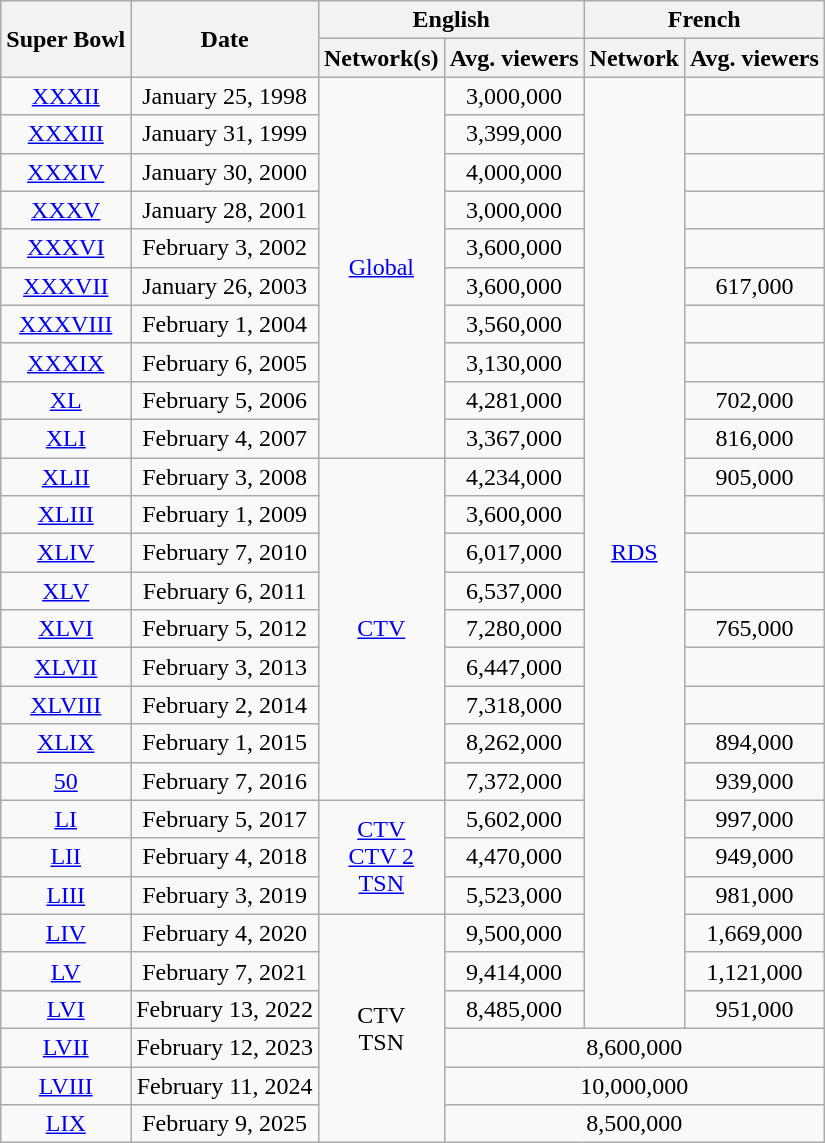<table class="wikitable sortable" style="text-align: center;">
<tr>
<th rowspan="2">Super Bowl</th>
<th rowspan="2">Date</th>
<th colspan="2">English</th>
<th colspan="2">French</th>
</tr>
<tr>
<th>Network(s)</th>
<th>Avg. viewers</th>
<th>Network</th>
<th>Avg. viewers</th>
</tr>
<tr>
<td><a href='#'>XXXII</a></td>
<td>January 25, 1998</td>
<td rowspan="10"><a href='#'>Global</a></td>
<td>3,000,000</td>
<td rowspan="25"><a href='#'>RDS</a></td>
<td></td>
</tr>
<tr>
<td><a href='#'>XXXIII</a></td>
<td>January 31, 1999</td>
<td>3,399,000</td>
<td></td>
</tr>
<tr>
<td><a href='#'>XXXIV</a></td>
<td>January 30, 2000</td>
<td>4,000,000</td>
<td></td>
</tr>
<tr>
<td><a href='#'>XXXV</a></td>
<td>January 28, 2001</td>
<td>3,000,000</td>
<td></td>
</tr>
<tr>
<td><a href='#'>XXXVI</a></td>
<td>February 3, 2002</td>
<td>3,600,000</td>
<td></td>
</tr>
<tr>
<td><a href='#'>XXXVII</a></td>
<td>January 26, 2003</td>
<td>3,600,000</td>
<td>617,000</td>
</tr>
<tr>
<td><a href='#'>XXXVIII</a></td>
<td>February 1, 2004</td>
<td>3,560,000</td>
<td></td>
</tr>
<tr>
<td><a href='#'>XXXIX</a></td>
<td>February 6, 2005</td>
<td>3,130,000</td>
<td></td>
</tr>
<tr>
<td><a href='#'>XL</a></td>
<td>February 5, 2006</td>
<td>4,281,000</td>
<td>702,000</td>
</tr>
<tr>
<td><a href='#'>XLI</a></td>
<td>February 4, 2007</td>
<td>3,367,000</td>
<td>816,000</td>
</tr>
<tr>
<td><a href='#'>XLII</a></td>
<td>February 3, 2008</td>
<td rowspan="9"><a href='#'>CTV</a></td>
<td>4,234,000</td>
<td>905,000</td>
</tr>
<tr>
<td><a href='#'>XLIII</a></td>
<td>February 1, 2009</td>
<td>3,600,000</td>
<td></td>
</tr>
<tr>
<td><a href='#'>XLIV</a></td>
<td>February 7, 2010</td>
<td>6,017,000</td>
<td></td>
</tr>
<tr>
<td><a href='#'>XLV</a></td>
<td>February 6, 2011</td>
<td>6,537,000</td>
<td></td>
</tr>
<tr>
<td><a href='#'>XLVI</a></td>
<td>February 5, 2012</td>
<td>7,280,000</td>
<td>765,000</td>
</tr>
<tr>
<td><a href='#'>XLVII</a></td>
<td>February 3, 2013</td>
<td>6,447,000</td>
<td></td>
</tr>
<tr>
<td><a href='#'>XLVIII</a></td>
<td>February 2, 2014</td>
<td>7,318,000</td>
<td></td>
</tr>
<tr>
<td><a href='#'>XLIX</a></td>
<td>February 1, 2015</td>
<td>8,262,000</td>
<td>894,000</td>
</tr>
<tr>
<td><a href='#'>50</a></td>
<td>February 7, 2016</td>
<td>7,372,000</td>
<td>939,000</td>
</tr>
<tr>
<td><a href='#'>LI</a></td>
<td>February 5, 2017</td>
<td rowspan="3"><a href='#'>CTV</a><br><a href='#'>CTV 2</a><br><a href='#'>TSN</a></td>
<td>5,602,000</td>
<td>997,000</td>
</tr>
<tr>
<td><a href='#'>LII</a></td>
<td>February 4, 2018</td>
<td>4,470,000</td>
<td>949,000</td>
</tr>
<tr>
<td><a href='#'>LIII</a></td>
<td>February 3, 2019</td>
<td>5,523,000</td>
<td>981,000</td>
</tr>
<tr>
<td><a href='#'>LIV</a></td>
<td>February 4, 2020</td>
<td rowspan="6">CTV<br>TSN</td>
<td>9,500,000</td>
<td>1,669,000</td>
</tr>
<tr>
<td><a href='#'>LV</a></td>
<td>February 7, 2021</td>
<td>9,414,000</td>
<td>1,121,000</td>
</tr>
<tr>
<td><a href='#'>LVI</a></td>
<td>February 13, 2022</td>
<td>8,485,000</td>
<td>951,000</td>
</tr>
<tr>
<td><a href='#'>LVII</a></td>
<td>February 12, 2023</td>
<td colspan=3>8,600,000</td>
</tr>
<tr>
<td><a href='#'>LVIII</a></td>
<td>February 11, 2024</td>
<td colspan=3>10,000,000</td>
</tr>
<tr>
<td><a href='#'>LIX</a></td>
<td>February 9, 2025</td>
<td colspan=3>8,500,000</td>
</tr>
</table>
